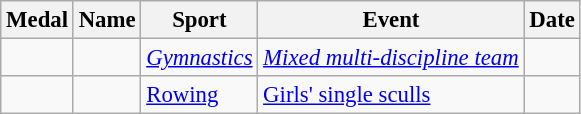<table class="wikitable sortable" style="font-size: 95%;">
<tr>
<th>Medal</th>
<th>Name</th>
<th>Sport</th>
<th>Event</th>
<th>Date</th>
</tr>
<tr>
<td><em></em></td>
<td><em></em></td>
<td><em><a href='#'>Gymnastics</a></em></td>
<td><em><a href='#'>Mixed multi-discipline team</a></em></td>
<td><em></em></td>
</tr>
<tr>
<td></td>
<td></td>
<td><a href='#'>Rowing</a></td>
<td><a href='#'>Girls' single sculls</a></td>
<td></td>
</tr>
</table>
